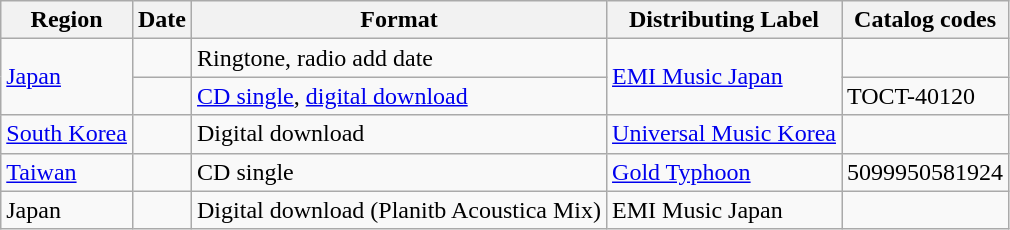<table class="wikitable">
<tr>
<th>Region</th>
<th>Date</th>
<th>Format</th>
<th>Distributing Label</th>
<th>Catalog codes</th>
</tr>
<tr>
<td rowspan="2"><a href='#'>Japan</a></td>
<td></td>
<td>Ringtone, radio add date</td>
<td rowspan="2"><a href='#'>EMI Music Japan</a></td>
</tr>
<tr>
<td></td>
<td><a href='#'>CD single</a>, <a href='#'>digital download</a></td>
<td>TOCT-40120</td>
</tr>
<tr>
<td><a href='#'>South Korea</a></td>
<td></td>
<td>Digital download</td>
<td><a href='#'>Universal Music Korea</a></td>
<td></td>
</tr>
<tr>
<td><a href='#'>Taiwan</a></td>
<td></td>
<td>CD single</td>
<td><a href='#'>Gold Typhoon</a></td>
<td>5099950581924</td>
</tr>
<tr>
<td>Japan</td>
<td></td>
<td>Digital download (Planitb Acoustica Mix)</td>
<td>EMI Music Japan</td>
<td></td>
</tr>
</table>
